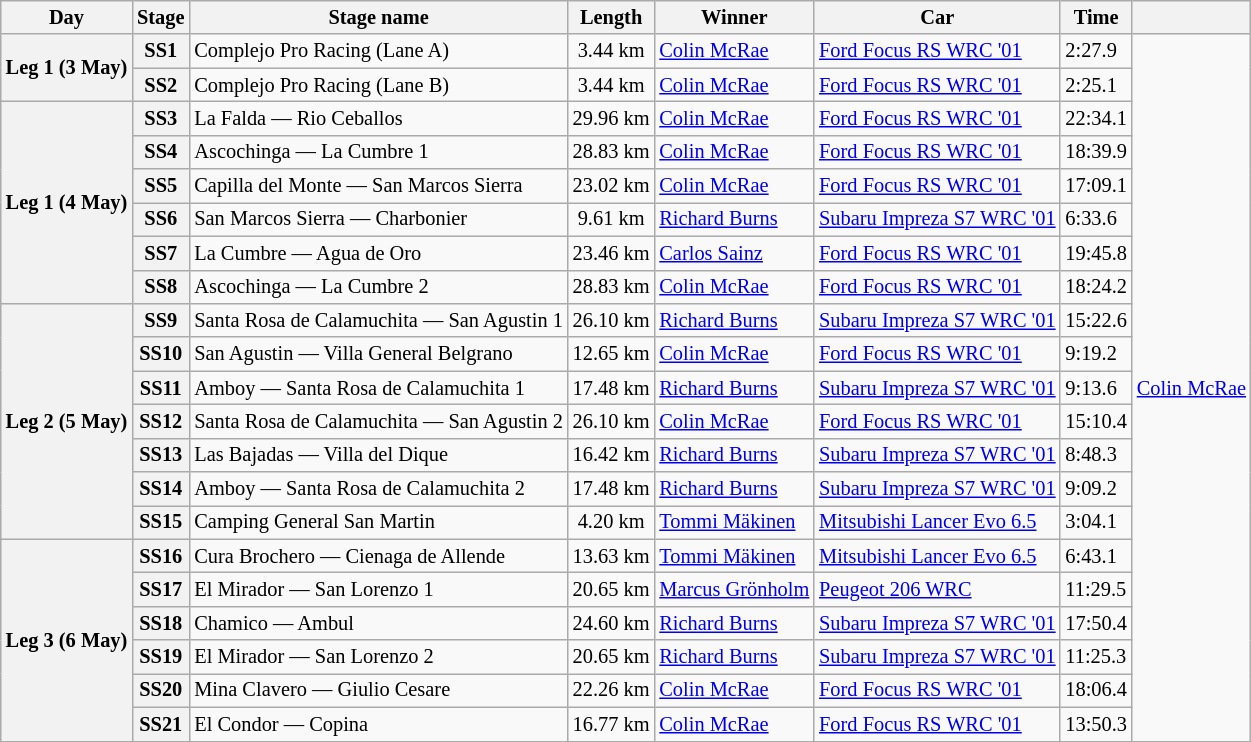<table class="wikitable" style="font-size: 85%;">
<tr>
<th>Day</th>
<th>Stage</th>
<th>Stage name</th>
<th>Length</th>
<th>Winner</th>
<th>Car</th>
<th>Time</th>
<th></th>
</tr>
<tr>
<th rowspan="2">Leg 1 (3 May)</th>
<th>SS1</th>
<td>Complejo Pro Racing (Lane A)</td>
<td align="center">3.44 km</td>
<td> <a href='#'>Colin McRae</a></td>
<td><a href='#'>Ford Focus RS WRC '01</a></td>
<td>2:27.9</td>
<td rowspan="21"> <a href='#'>Colin McRae</a></td>
</tr>
<tr>
<th>SS2</th>
<td>Complejo Pro Racing (Lane B)</td>
<td align="center">3.44 km</td>
<td> <a href='#'>Colin McRae</a></td>
<td><a href='#'>Ford Focus RS WRC '01</a></td>
<td>2:25.1</td>
</tr>
<tr>
<th rowspan="6">Leg 1 (4 May)</th>
<th>SS3</th>
<td>La Falda — Rio Ceballos</td>
<td align="center">29.96 km</td>
<td> <a href='#'>Colin McRae</a></td>
<td><a href='#'>Ford Focus RS WRC '01</a></td>
<td>22:34.1</td>
</tr>
<tr>
<th>SS4</th>
<td>Ascochinga — La Cumbre 1</td>
<td align="center">28.83 km</td>
<td> <a href='#'>Colin McRae</a></td>
<td><a href='#'>Ford Focus RS WRC '01</a></td>
<td>18:39.9</td>
</tr>
<tr>
<th>SS5</th>
<td>Capilla del Monte — San Marcos Sierra</td>
<td align="center">23.02 km</td>
<td> <a href='#'>Colin McRae</a></td>
<td><a href='#'>Ford Focus RS WRC '01</a></td>
<td>17:09.1</td>
</tr>
<tr>
<th>SS6</th>
<td>San Marcos Sierra — Charbonier</td>
<td align="center">9.61 km</td>
<td> <a href='#'>Richard Burns</a></td>
<td><a href='#'>Subaru Impreza S7 WRC '01</a></td>
<td>6:33.6</td>
</tr>
<tr>
<th>SS7</th>
<td>La Cumbre — Agua de Oro</td>
<td align="center">23.46 km</td>
<td> <a href='#'>Carlos Sainz</a></td>
<td><a href='#'>Ford Focus RS WRC '01</a></td>
<td>19:45.8</td>
</tr>
<tr>
<th>SS8</th>
<td>Ascochinga — La Cumbre 2</td>
<td align="center">28.83 km</td>
<td> <a href='#'>Colin McRae</a></td>
<td><a href='#'>Ford Focus RS WRC '01</a></td>
<td>18:24.2</td>
</tr>
<tr>
<th rowspan="7">Leg 2 (5 May)</th>
<th>SS9</th>
<td>Santa Rosa de Calamuchita — San Agustin 1</td>
<td align="center">26.10 km</td>
<td> <a href='#'>Richard Burns</a></td>
<td><a href='#'>Subaru Impreza S7 WRC '01</a></td>
<td>15:22.6</td>
</tr>
<tr>
<th>SS10</th>
<td>San Agustin — Villa General Belgrano</td>
<td align="center">12.65 km</td>
<td> <a href='#'>Colin McRae</a></td>
<td><a href='#'>Ford Focus RS WRC '01</a></td>
<td>9:19.2</td>
</tr>
<tr>
<th>SS11</th>
<td>Amboy — Santa Rosa de Calamuchita 1</td>
<td align="center">17.48 km</td>
<td> <a href='#'>Richard Burns</a></td>
<td><a href='#'>Subaru Impreza S7 WRC '01</a></td>
<td>9:13.6</td>
</tr>
<tr>
<th>SS12</th>
<td>Santa Rosa de Calamuchita — San Agustin 2</td>
<td align="center">26.10 km</td>
<td> <a href='#'>Colin McRae</a></td>
<td><a href='#'>Ford Focus RS WRC '01</a></td>
<td>15:10.4</td>
</tr>
<tr>
<th>SS13</th>
<td>Las Bajadas — Villa del Dique</td>
<td align="center">16.42 km</td>
<td> <a href='#'>Richard Burns</a></td>
<td><a href='#'>Subaru Impreza S7 WRC '01</a></td>
<td>8:48.3</td>
</tr>
<tr>
<th>SS14</th>
<td>Amboy — Santa Rosa de Calamuchita 2</td>
<td align="center">17.48 km</td>
<td> <a href='#'>Richard Burns</a></td>
<td><a href='#'>Subaru Impreza S7 WRC '01</a></td>
<td>9:09.2</td>
</tr>
<tr>
<th>SS15</th>
<td>Camping General San Martin</td>
<td align="center">4.20 km</td>
<td> <a href='#'>Tommi Mäkinen</a></td>
<td><a href='#'>Mitsubishi Lancer Evo 6.5</a></td>
<td>3:04.1</td>
</tr>
<tr>
<th rowspan="6">Leg 3 (6 May)</th>
<th>SS16</th>
<td>Cura Brochero — Cienaga de Allende</td>
<td align="center">13.63 km</td>
<td> <a href='#'>Tommi Mäkinen</a></td>
<td><a href='#'>Mitsubishi Lancer Evo 6.5</a></td>
<td>6:43.1</td>
</tr>
<tr>
<th>SS17</th>
<td>El Mirador — San Lorenzo 1</td>
<td align="center">20.65 km</td>
<td> <a href='#'>Marcus Grönholm</a></td>
<td><a href='#'>Peugeot 206 WRC</a></td>
<td>11:29.5</td>
</tr>
<tr>
<th>SS18</th>
<td>Chamico — Ambul</td>
<td align="center">24.60 km</td>
<td> <a href='#'>Richard Burns</a></td>
<td><a href='#'>Subaru Impreza S7 WRC '01</a></td>
<td>17:50.4</td>
</tr>
<tr>
<th>SS19</th>
<td>El Mirador — San Lorenzo 2</td>
<td align="center">20.65 km</td>
<td> <a href='#'>Richard Burns</a></td>
<td><a href='#'>Subaru Impreza S7 WRC '01</a></td>
<td>11:25.3</td>
</tr>
<tr>
<th>SS20</th>
<td>Mina Clavero — Giulio Cesare</td>
<td align="center">22.26 km</td>
<td> <a href='#'>Colin McRae</a></td>
<td><a href='#'>Ford Focus RS WRC '01</a></td>
<td>18:06.4</td>
</tr>
<tr>
<th>SS21</th>
<td>El Condor — Copina</td>
<td align="center">16.77 km</td>
<td> <a href='#'>Colin McRae</a></td>
<td><a href='#'>Ford Focus RS WRC '01</a></td>
<td>13:50.3</td>
</tr>
<tr>
</tr>
</table>
